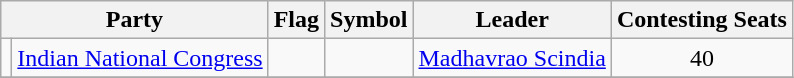<table class="wikitable" style="text-align:center">
<tr>
<th colspan="2">Party</th>
<th>Flag</th>
<th>Symbol</th>
<th>Leader</th>
<th>Contesting Seats</th>
</tr>
<tr>
<td></td>
<td><a href='#'>Indian National Congress</a></td>
<td></td>
<td></td>
<td><a href='#'>Madhavrao Scindia</a></td>
<td>40</td>
</tr>
<tr>
</tr>
</table>
